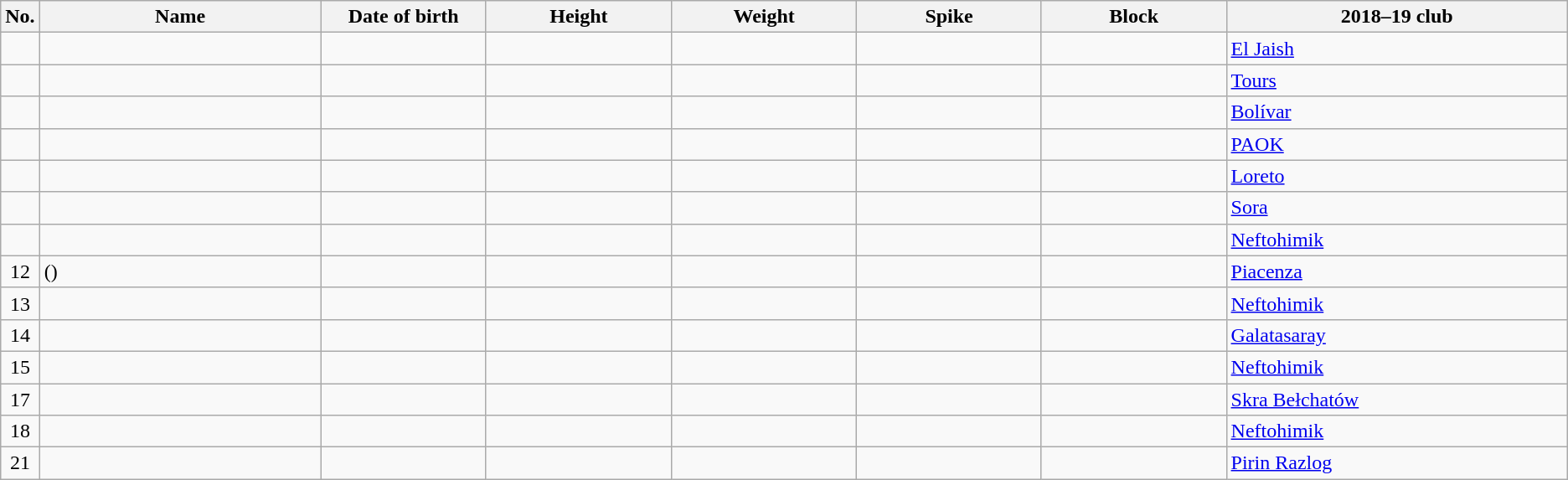<table class="wikitable sortable" style="font-size:100%; text-align:center">
<tr>
<th>No.</th>
<th style="width:14em">Name</th>
<th style="width:8em">Date of birth</th>
<th style="width:9em">Height</th>
<th style="width:9em">Weight</th>
<th style="width:9em">Spike</th>
<th style="width:9em">Block</th>
<th style="width:17em">2018–19 club</th>
</tr>
<tr>
<td></td>
<td align=left></td>
<td align=right></td>
<td></td>
<td></td>
<td></td>
<td></td>
<td align=left> <a href='#'>El Jaish</a></td>
</tr>
<tr>
<td></td>
<td align=left></td>
<td align=right></td>
<td></td>
<td></td>
<td></td>
<td></td>
<td align=left> <a href='#'>Tours</a></td>
</tr>
<tr>
<td></td>
<td align=left></td>
<td align=right></td>
<td></td>
<td></td>
<td></td>
<td></td>
<td align=left> <a href='#'>Bolívar</a></td>
</tr>
<tr>
<td></td>
<td align=left></td>
<td align=right></td>
<td></td>
<td></td>
<td></td>
<td></td>
<td align=left> <a href='#'>PAOK</a></td>
</tr>
<tr>
<td></td>
<td align=left></td>
<td align=right></td>
<td></td>
<td></td>
<td></td>
<td></td>
<td align=left> <a href='#'>Loreto</a></td>
</tr>
<tr>
<td></td>
<td align=left></td>
<td align=right></td>
<td></td>
<td></td>
<td></td>
<td></td>
<td align=left> <a href='#'>Sora</a></td>
</tr>
<tr>
<td></td>
<td align=left></td>
<td align=right></td>
<td></td>
<td></td>
<td></td>
<td></td>
<td align=left> <a href='#'>Neftohimik</a></td>
</tr>
<tr>
<td>12</td>
<td align=left> ()</td>
<td align=right></td>
<td></td>
<td></td>
<td></td>
<td></td>
<td align=left> <a href='#'>Piacenza</a></td>
</tr>
<tr>
<td>13</td>
<td align=left></td>
<td align=right></td>
<td></td>
<td></td>
<td></td>
<td></td>
<td align=left> <a href='#'>Neftohimik</a></td>
</tr>
<tr>
<td>14</td>
<td align=left></td>
<td align=right></td>
<td></td>
<td></td>
<td></td>
<td></td>
<td align=left> <a href='#'>Galatasaray</a></td>
</tr>
<tr>
<td>15</td>
<td align=left></td>
<td align=right></td>
<td></td>
<td></td>
<td></td>
<td></td>
<td align=left> <a href='#'>Neftohimik</a></td>
</tr>
<tr>
<td>17</td>
<td align=left></td>
<td align=right></td>
<td></td>
<td></td>
<td></td>
<td></td>
<td align=left> <a href='#'>Skra Bełchatów</a></td>
</tr>
<tr>
<td>18</td>
<td align=left></td>
<td align=right></td>
<td></td>
<td></td>
<td></td>
<td></td>
<td align=left> <a href='#'>Neftohimik</a></td>
</tr>
<tr>
<td>21</td>
<td align=left></td>
<td align=right></td>
<td></td>
<td></td>
<td></td>
<td></td>
<td align=left> <a href='#'>Pirin Razlog</a></td>
</tr>
</table>
